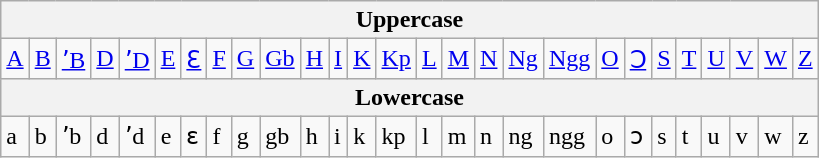<table class="wikitable">
<tr -->
<th colspan="27">Uppercase</th>
</tr>
<tr -->
<td><a href='#'>A</a></td>
<td><a href='#'>B</a></td>
<td><a href='#'>ʼB</a></td>
<td><a href='#'>D</a></td>
<td><a href='#'>ʼD</a></td>
<td><a href='#'>E</a></td>
<td><a href='#'>Ɛ</a></td>
<td><a href='#'>F</a></td>
<td><a href='#'>G</a></td>
<td><a href='#'>Gb</a></td>
<td><a href='#'>H</a></td>
<td><a href='#'>I</a></td>
<td><a href='#'>K</a></td>
<td><a href='#'>Kp</a></td>
<td><a href='#'>L</a></td>
<td><a href='#'>M</a></td>
<td><a href='#'>N</a></td>
<td><a href='#'>Ng</a></td>
<td><a href='#'>Ngg</a></td>
<td><a href='#'>O</a></td>
<td><a href='#'>Ɔ</a></td>
<td><a href='#'>S</a></td>
<td><a href='#'>T</a></td>
<td><a href='#'>U</a></td>
<td><a href='#'>V</a></td>
<td><a href='#'>W</a></td>
<td><a href='#'>Z</a></td>
</tr>
<tr -->
<th colspan="27">Lowercase</th>
</tr>
<tr -->
<td>a</td>
<td>b</td>
<td>ʼb</td>
<td>d</td>
<td>ʼd</td>
<td>e</td>
<td>ɛ</td>
<td>f</td>
<td>g</td>
<td>gb</td>
<td>h</td>
<td>i</td>
<td>k</td>
<td>kp</td>
<td>l</td>
<td>m</td>
<td>n</td>
<td>ng</td>
<td>ngg</td>
<td>o</td>
<td>ɔ</td>
<td>s</td>
<td>t</td>
<td>u</td>
<td>v</td>
<td>w</td>
<td>z</td>
</tr>
</table>
